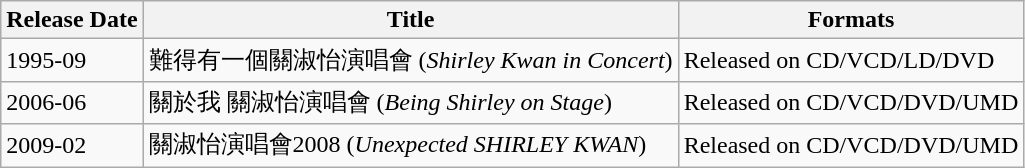<table class="wikitable">
<tr>
<th>Release Date</th>
<th>Title</th>
<th>Formats</th>
</tr>
<tr>
<td>1995-09</td>
<td>難得有一個關淑怡演唱會 (<em>Shirley Kwan in Concert</em>)</td>
<td>Released on CD/VCD/LD/DVD</td>
</tr>
<tr>
<td>2006-06</td>
<td>關於我 關淑怡演唱會 (<em>Being Shirley on Stage</em>)</td>
<td>Released on CD/VCD/DVD/UMD</td>
</tr>
<tr>
<td>2009-02</td>
<td>關淑怡演唱會2008 (<em>Unexpected SHIRLEY KWAN</em>)</td>
<td>Released on CD/VCD/DVD/UMD</td>
</tr>
</table>
